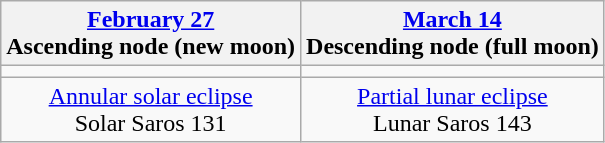<table class="wikitable">
<tr>
<th><a href='#'>February 27</a><br>Ascending node (new moon)<br></th>
<th><a href='#'>March 14</a><br>Descending node (full moon)<br></th>
</tr>
<tr>
<td></td>
<td></td>
</tr>
<tr align=center>
<td><a href='#'>Annular solar eclipse</a><br>Solar Saros 131</td>
<td><a href='#'>Partial lunar eclipse</a><br>Lunar Saros 143</td>
</tr>
</table>
